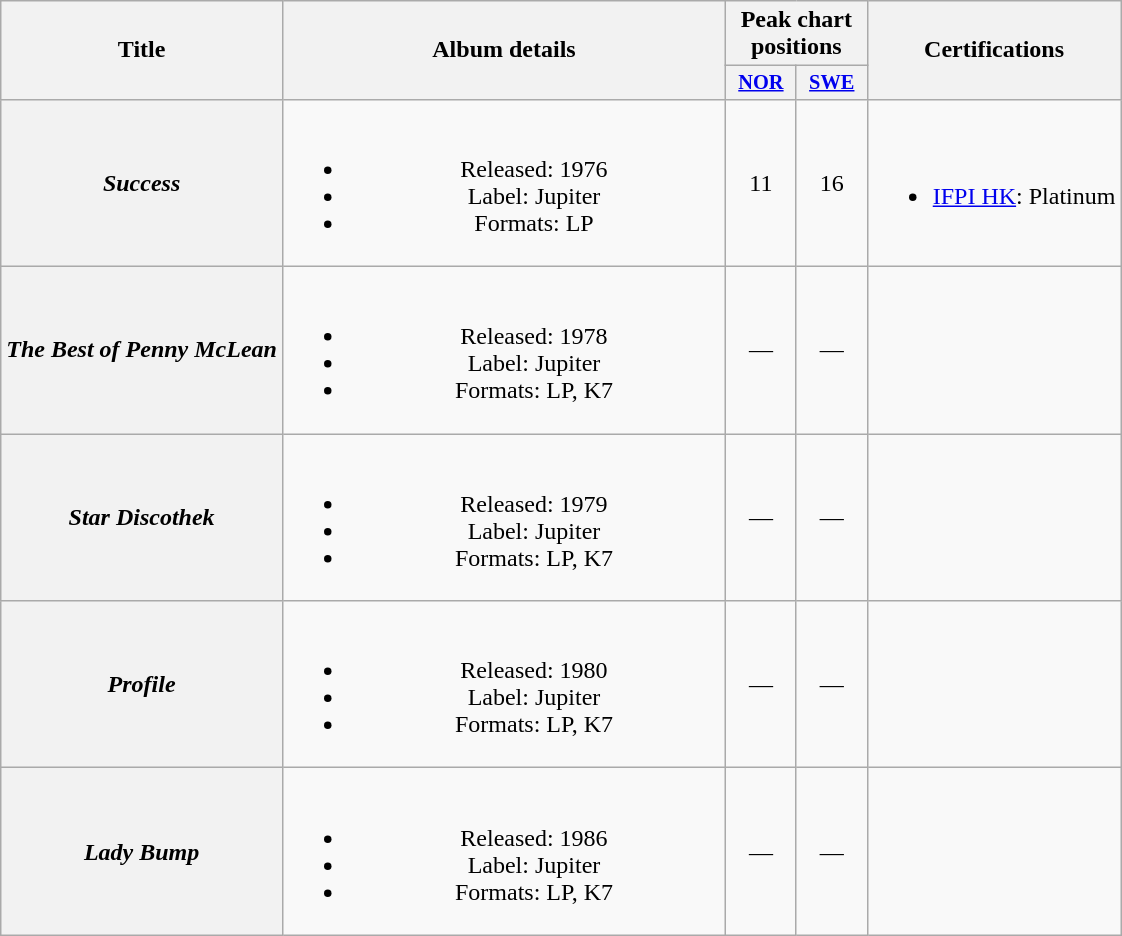<table class="wikitable plainrowheaders" style="text-align:center;">
<tr>
<th rowspan="2">Title</th>
<th scope="col" rowspan="2" style="width:18em;">Album details</th>
<th scope="col" colspan="2">Peak chart positions</th>
<th rowspan="2">Certifications</th>
</tr>
<tr>
<th style="width:3em;font-size:85%"><a href='#'>NOR</a><br></th>
<th style="width:3em;font-size:85%"><a href='#'>SWE</a><br></th>
</tr>
<tr>
<th scope="row"><em>Success</em></th>
<td><br><ul><li>Released: 1976</li><li>Label: Jupiter</li><li>Formats: LP</li></ul></td>
<td>11</td>
<td>16</td>
<td><br><ul><li><a href='#'>IFPI HK</a>: Platinum</li></ul></td>
</tr>
<tr>
<th scope="row"><em>The Best of Penny McLean</em></th>
<td><br><ul><li>Released: 1978</li><li>Label: Jupiter</li><li>Formats: LP, K7</li></ul></td>
<td>—</td>
<td>—</td>
<td></td>
</tr>
<tr>
<th scope="row"><em>Star Discothek</em></th>
<td><br><ul><li>Released: 1979</li><li>Label: Jupiter</li><li>Formats: LP, K7</li></ul></td>
<td>—</td>
<td>—</td>
<td></td>
</tr>
<tr>
<th scope="row"><em>Profile</em></th>
<td><br><ul><li>Released: 1980</li><li>Label: Jupiter</li><li>Formats: LP, K7</li></ul></td>
<td>—</td>
<td>—</td>
<td></td>
</tr>
<tr>
<th scope="row"><em>Lady Bump</em></th>
<td><br><ul><li>Released: 1986</li><li>Label: Jupiter</li><li>Formats: LP, K7</li></ul></td>
<td>—</td>
<td>—</td>
<td></td>
</tr>
</table>
